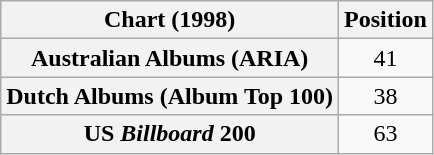<table class="wikitable sortable plainrowheaders" style="text-align:center">
<tr>
<th scope="col">Chart (1998)</th>
<th scope="col">Position</th>
</tr>
<tr>
<th scope="row">Australian Albums (ARIA)</th>
<td>41</td>
</tr>
<tr>
<th scope="row">Dutch Albums (Album Top 100)</th>
<td>38</td>
</tr>
<tr>
<th scope="row">US <em>Billboard</em> 200</th>
<td>63</td>
</tr>
</table>
